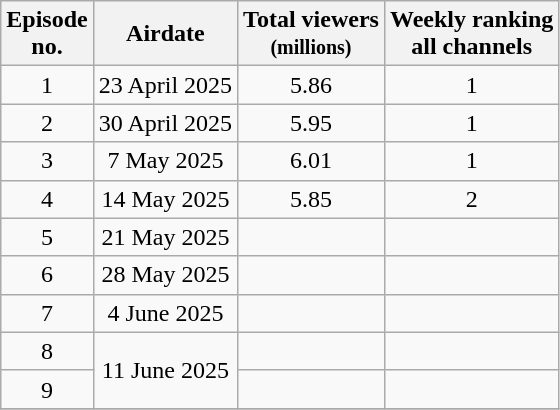<table class="wikitable" style="text-align:center;">
<tr>
<th>Episode<br>no.</th>
<th>Airdate</th>
<th>Total viewers<br><small>(millions)</small></th>
<th>Weekly ranking<br>all channels</th>
</tr>
<tr>
<td>1</td>
<td>23 April 2025</td>
<td>5.86</td>
<td>1</td>
</tr>
<tr>
<td>2</td>
<td>30 April 2025</td>
<td>5.95</td>
<td>1</td>
</tr>
<tr>
<td>3</td>
<td>7 May 2025</td>
<td>6.01</td>
<td>1</td>
</tr>
<tr>
<td>4</td>
<td>14 May 2025</td>
<td>5.85</td>
<td>2</td>
</tr>
<tr>
<td>5</td>
<td>21 May 2025</td>
<td></td>
<td></td>
</tr>
<tr>
<td>6</td>
<td>28 May 2025</td>
<td></td>
<td></td>
</tr>
<tr>
<td>7</td>
<td>4 June 2025</td>
<td></td>
<td></td>
</tr>
<tr>
<td>8</td>
<td rowspan="2">11 June 2025</td>
<td></td>
<td></td>
</tr>
<tr>
<td>9</td>
<td></td>
<td></td>
</tr>
<tr>
</tr>
</table>
